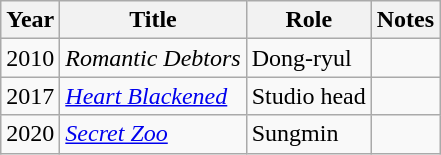<table class="wikitable">
<tr>
<th scope="col">Year</th>
<th scope="col">Title</th>
<th scope="col">Role</th>
<th scope="col">Notes</th>
</tr>
<tr>
<td>2010</td>
<td><em>Romantic Debtors</em></td>
<td>Dong-ryul</td>
<td></td>
</tr>
<tr>
<td>2017</td>
<td><em><a href='#'>Heart Blackened</a></em></td>
<td>Studio head</td>
<td></td>
</tr>
<tr>
<td>2020</td>
<td><em><a href='#'>Secret Zoo</a></em></td>
<td>Sungmin</td>
<td></td>
</tr>
</table>
